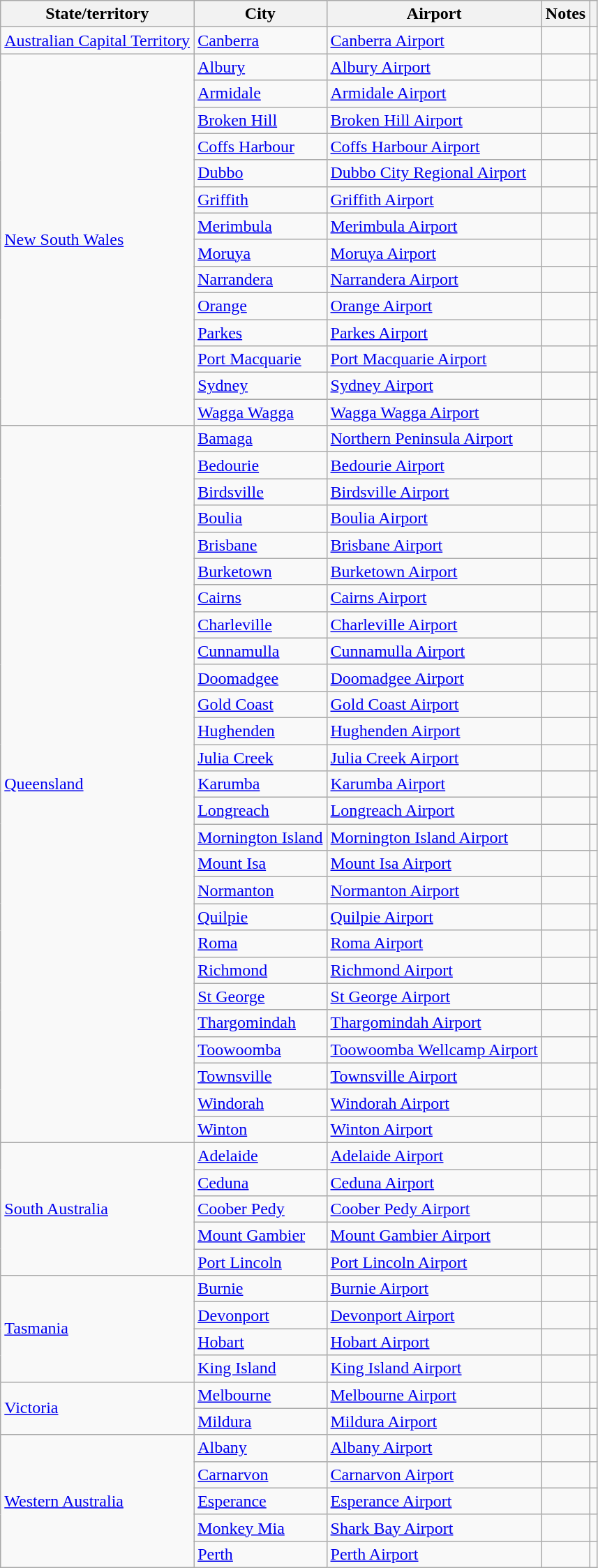<table class="wikitable sortable collapsible collapsed">
<tr>
<th>State/territory</th>
<th>City</th>
<th>Airport</th>
<th>Notes</th>
<th class="unsortable"></th>
</tr>
<tr>
<td><a href='#'>Australian Capital Territory</a></td>
<td><a href='#'>Canberra</a></td>
<td><a href='#'>Canberra Airport</a></td>
<td></td>
<td align=center></td>
</tr>
<tr>
<td rowspan="14"><a href='#'>New South Wales</a></td>
<td><a href='#'>Albury</a></td>
<td><a href='#'>Albury Airport</a></td>
<td></td>
<td></td>
</tr>
<tr>
<td><a href='#'>Armidale</a></td>
<td><a href='#'>Armidale Airport</a></td>
<td></td>
<td></td>
</tr>
<tr>
<td><a href='#'>Broken Hill</a></td>
<td><a href='#'>Broken Hill Airport</a></td>
<td></td>
<td></td>
</tr>
<tr>
<td><a href='#'>Coffs Harbour</a></td>
<td><a href='#'>Coffs Harbour Airport</a></td>
<td></td>
<td align=center></td>
</tr>
<tr>
<td><a href='#'>Dubbo</a></td>
<td><a href='#'>Dubbo City Regional Airport</a></td>
<td></td>
<td></td>
</tr>
<tr>
<td><a href='#'>Griffith</a></td>
<td><a href='#'>Griffith Airport</a></td>
<td></td>
<td></td>
</tr>
<tr>
<td><a href='#'>Merimbula</a></td>
<td><a href='#'>Merimbula Airport</a></td>
<td></td>
<td></td>
</tr>
<tr>
<td><a href='#'>Moruya</a></td>
<td><a href='#'>Moruya Airport</a></td>
<td></td>
<td></td>
</tr>
<tr>
<td><a href='#'>Narrandera</a></td>
<td><a href='#'>Narrandera Airport</a></td>
<td></td>
<td></td>
</tr>
<tr>
<td><a href='#'>Orange</a></td>
<td><a href='#'>Orange Airport</a></td>
<td></td>
<td></td>
</tr>
<tr>
<td><a href='#'>Parkes</a></td>
<td><a href='#'>Parkes Airport</a></td>
<td></td>
<td></td>
</tr>
<tr>
<td><a href='#'>Port Macquarie</a></td>
<td><a href='#'>Port Macquarie Airport</a></td>
<td></td>
<td align=center></td>
</tr>
<tr>
<td><a href='#'>Sydney</a></td>
<td><a href='#'>Sydney Airport</a></td>
<td></td>
<td></td>
</tr>
<tr>
<td><a href='#'>Wagga Wagga</a></td>
<td><a href='#'>Wagga Wagga Airport</a></td>
<td></td>
<td></td>
</tr>
<tr>
<td rowspan="27"><a href='#'>Queensland</a></td>
<td><a href='#'>Bamaga</a></td>
<td><a href='#'>Northern Peninsula Airport</a></td>
<td></td>
<td></td>
</tr>
<tr>
<td><a href='#'>Bedourie</a></td>
<td><a href='#'>Bedourie Airport</a></td>
<td></td>
<td></td>
</tr>
<tr>
<td><a href='#'>Birdsville</a></td>
<td><a href='#'>Birdsville Airport</a></td>
<td></td>
<td></td>
</tr>
<tr>
<td><a href='#'>Boulia</a></td>
<td><a href='#'>Boulia Airport</a></td>
<td></td>
<td></td>
</tr>
<tr>
<td><a href='#'>Brisbane</a></td>
<td><a href='#'>Brisbane Airport</a></td>
<td></td>
<td></td>
</tr>
<tr>
<td><a href='#'>Burketown</a></td>
<td><a href='#'>Burketown Airport</a></td>
<td></td>
<td></td>
</tr>
<tr>
<td><a href='#'>Cairns</a></td>
<td><a href='#'>Cairns Airport</a></td>
<td></td>
<td></td>
</tr>
<tr>
<td><a href='#'>Charleville</a></td>
<td><a href='#'>Charleville Airport</a></td>
<td></td>
<td></td>
</tr>
<tr>
<td><a href='#'>Cunnamulla</a></td>
<td><a href='#'>Cunnamulla Airport</a></td>
<td></td>
<td></td>
</tr>
<tr>
<td><a href='#'>Doomadgee</a></td>
<td><a href='#'>Doomadgee Airport</a></td>
<td></td>
<td></td>
</tr>
<tr>
<td><a href='#'>Gold Coast</a></td>
<td><a href='#'>Gold Coast Airport</a></td>
<td></td>
<td align=center></td>
</tr>
<tr>
<td><a href='#'>Hughenden</a></td>
<td><a href='#'>Hughenden Airport</a></td>
<td></td>
<td></td>
</tr>
<tr>
<td><a href='#'>Julia Creek</a></td>
<td><a href='#'>Julia Creek Airport</a></td>
<td></td>
<td></td>
</tr>
<tr>
<td><a href='#'>Karumba</a></td>
<td><a href='#'>Karumba Airport</a></td>
<td></td>
<td></td>
</tr>
<tr>
<td><a href='#'>Longreach</a></td>
<td><a href='#'>Longreach Airport</a></td>
<td></td>
<td></td>
</tr>
<tr>
<td><a href='#'>Mornington Island</a></td>
<td><a href='#'>Mornington Island Airport</a></td>
<td></td>
<td></td>
</tr>
<tr>
<td><a href='#'>Mount Isa</a></td>
<td><a href='#'>Mount Isa Airport</a></td>
<td></td>
<td></td>
</tr>
<tr>
<td><a href='#'>Normanton</a></td>
<td><a href='#'>Normanton Airport</a></td>
<td></td>
<td></td>
</tr>
<tr>
<td><a href='#'>Quilpie</a></td>
<td><a href='#'>Quilpie Airport</a></td>
<td></td>
<td></td>
</tr>
<tr>
<td><a href='#'>Roma</a></td>
<td><a href='#'>Roma Airport</a></td>
<td></td>
<td align=center></td>
</tr>
<tr>
<td><a href='#'>Richmond</a></td>
<td><a href='#'>Richmond Airport</a></td>
<td></td>
<td></td>
</tr>
<tr>
<td><a href='#'>St George</a></td>
<td><a href='#'>St George Airport</a></td>
<td></td>
<td></td>
</tr>
<tr>
<td><a href='#'>Thargomindah</a></td>
<td><a href='#'>Thargomindah Airport</a></td>
<td></td>
<td></td>
</tr>
<tr>
<td><a href='#'>Toowoomba</a></td>
<td><a href='#'>Toowoomba Wellcamp Airport</a></td>
<td></td>
<td></td>
</tr>
<tr>
<td><a href='#'>Townsville</a></td>
<td><a href='#'>Townsville Airport</a></td>
<td></td>
<td></td>
</tr>
<tr>
<td><a href='#'>Windorah</a></td>
<td><a href='#'>Windorah Airport</a></td>
<td></td>
<td></td>
</tr>
<tr>
<td><a href='#'>Winton</a></td>
<td><a href='#'>Winton Airport</a></td>
<td></td>
<td></td>
</tr>
<tr>
<td rowspan="5"><a href='#'>South Australia</a></td>
<td><a href='#'>Adelaide</a></td>
<td><a href='#'>Adelaide Airport</a></td>
<td></td>
<td></td>
</tr>
<tr>
<td><a href='#'>Ceduna</a></td>
<td><a href='#'>Ceduna Airport</a></td>
<td></td>
<td></td>
</tr>
<tr>
<td><a href='#'>Coober Pedy</a></td>
<td><a href='#'>Coober Pedy Airport</a></td>
<td></td>
<td></td>
</tr>
<tr>
<td><a href='#'>Mount Gambier</a></td>
<td><a href='#'>Mount Gambier Airport</a></td>
<td></td>
<td></td>
</tr>
<tr>
<td><a href='#'>Port Lincoln</a></td>
<td><a href='#'>Port Lincoln Airport</a></td>
<td></td>
<td></td>
</tr>
<tr>
<td rowspan="4"><a href='#'>Tasmania</a></td>
<td><a href='#'>Burnie</a></td>
<td><a href='#'>Burnie Airport</a></td>
<td></td>
<td></td>
</tr>
<tr>
<td><a href='#'>Devonport</a></td>
<td><a href='#'>Devonport Airport</a></td>
<td></td>
<td align=center></td>
</tr>
<tr>
<td><a href='#'>Hobart</a></td>
<td><a href='#'>Hobart Airport</a></td>
<td></td>
<td align=center></td>
</tr>
<tr>
<td><a href='#'>King Island</a></td>
<td><a href='#'>King Island Airport</a></td>
<td></td>
<td></td>
</tr>
<tr>
<td rowspan="2"><a href='#'>Victoria</a></td>
<td><a href='#'>Melbourne</a></td>
<td><a href='#'>Melbourne Airport</a></td>
<td></td>
<td></td>
</tr>
<tr>
<td><a href='#'>Mildura</a></td>
<td><a href='#'>Mildura Airport</a></td>
<td></td>
<td></td>
</tr>
<tr>
<td rowspan="5"><a href='#'>Western Australia</a></td>
<td><a href='#'>Albany</a></td>
<td><a href='#'>Albany Airport</a></td>
<td></td>
<td></td>
</tr>
<tr>
<td><a href='#'>Carnarvon</a></td>
<td><a href='#'>Carnarvon Airport</a></td>
<td></td>
<td></td>
</tr>
<tr>
<td><a href='#'>Esperance</a></td>
<td><a href='#'>Esperance Airport</a></td>
<td></td>
<td></td>
</tr>
<tr>
<td><a href='#'>Monkey Mia</a></td>
<td><a href='#'>Shark Bay Airport</a></td>
<td></td>
<td></td>
</tr>
<tr>
<td><a href='#'>Perth</a></td>
<td><a href='#'>Perth Airport</a></td>
<td></td>
<td></td>
</tr>
</table>
